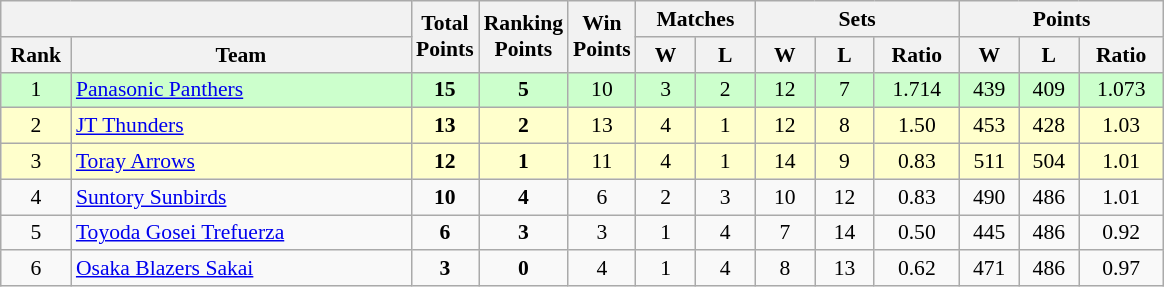<table class="wikitable " style="text-align:center; font-size:90%">
<tr>
<th colspan=2></th>
<th rowspan=2 width=33>Total<br>Points</th>
<th rowspan=2 width=33>Ranking<br>Points</th>
<th rowspan=2 width=33>Win<br>Points</th>
<th colspan=2>Matches</th>
<th colspan=3>Sets</th>
<th colspan=3>Points</th>
</tr>
<tr>
<th width=40>Rank</th>
<th width=220>Team</th>
<th width=33>W</th>
<th width=33>L</th>
<th width=33>W</th>
<th width=33>L</th>
<th width=50>Ratio</th>
<th width=33>W</th>
<th width=33>L</th>
<th width=50>Ratio</th>
</tr>
<tr>
<td bgcolor=#ccffcc>1</td>
<td style="text-align:left;background:#ccffcc"><a href='#'>Panasonic Panthers</a></td>
<td bgcolor=#ccffcc><strong>15</strong></td>
<td bgcolor=#ccffcc><strong>5</strong></td>
<td bgcolor=#ccffcc>10</td>
<td bgcolor=#ccffcc>3</td>
<td bgcolor=#ccffcc>2</td>
<td bgcolor=#ccffcc>12</td>
<td bgcolor=#ccffcc>7</td>
<td bgcolor=#ccffcc>1.714</td>
<td bgcolor=#ccffcc>439</td>
<td bgcolor=#ccffcc>409</td>
<td bgcolor=#ccffcc>1.073</td>
</tr>
<tr>
<td bgcolor=#ffffcc>2</td>
<td style="text-align:left;"bgcolor=#ffffcc><a href='#'>JT Thunders</a></td>
<td bgcolor=#ffffcc><strong>13</strong></td>
<td bgcolor=#ffffcc><strong>2</strong></td>
<td bgcolor=#ffffcc>13</td>
<td bgcolor=#ffffcc>4</td>
<td bgcolor=#ffffcc>1</td>
<td bgcolor=#ffffcc>12</td>
<td bgcolor=#ffffcc>8</td>
<td bgcolor=#ffffcc>1.50</td>
<td bgcolor=#ffffcc>453</td>
<td bgcolor=#ffffcc>428</td>
<td bgcolor=#ffffcc>1.03</td>
</tr>
<tr>
<td bgcolor=#ffffcc>3</td>
<td style="text-align:left;"bgcolor=#ffffcc><a href='#'>Toray Arrows</a></td>
<td bgcolor=#ffffcc><strong>12</strong></td>
<td bgcolor=#ffffcc><strong>1</strong></td>
<td bgcolor=#ffffcc>11</td>
<td bgcolor=#ffffcc>4</td>
<td bgcolor=#ffffcc>1</td>
<td bgcolor=#ffffcc>14</td>
<td bgcolor=#ffffcc>9</td>
<td bgcolor=#ffffcc>0.83</td>
<td bgcolor=#ffffcc>511</td>
<td bgcolor=#ffffcc>504</td>
<td bgcolor=#ffffcc>1.01</td>
</tr>
<tr>
<td>4</td>
<td style="text-align:left;"><a href='#'>Suntory Sunbirds</a></td>
<td><strong>10</strong></td>
<td><strong>4</strong></td>
<td>6</td>
<td>2</td>
<td>3</td>
<td>10</td>
<td>12</td>
<td>0.83</td>
<td>490</td>
<td>486</td>
<td>1.01</td>
</tr>
<tr>
<td>5</td>
<td style="text-align:left;"><a href='#'>Toyoda Gosei Trefuerza</a></td>
<td><strong>6</strong></td>
<td><strong>3</strong></td>
<td>3</td>
<td>1</td>
<td>4</td>
<td>7</td>
<td>14</td>
<td>0.50</td>
<td>445</td>
<td>486</td>
<td>0.92</td>
</tr>
<tr>
<td>6</td>
<td style="text-align:left;"><a href='#'>Osaka Blazers Sakai</a></td>
<td><strong>3</strong></td>
<td><strong>0</strong></td>
<td>4</td>
<td>1</td>
<td>4</td>
<td>8</td>
<td>13</td>
<td>0.62</td>
<td>471</td>
<td>486</td>
<td>0.97</td>
</tr>
</table>
